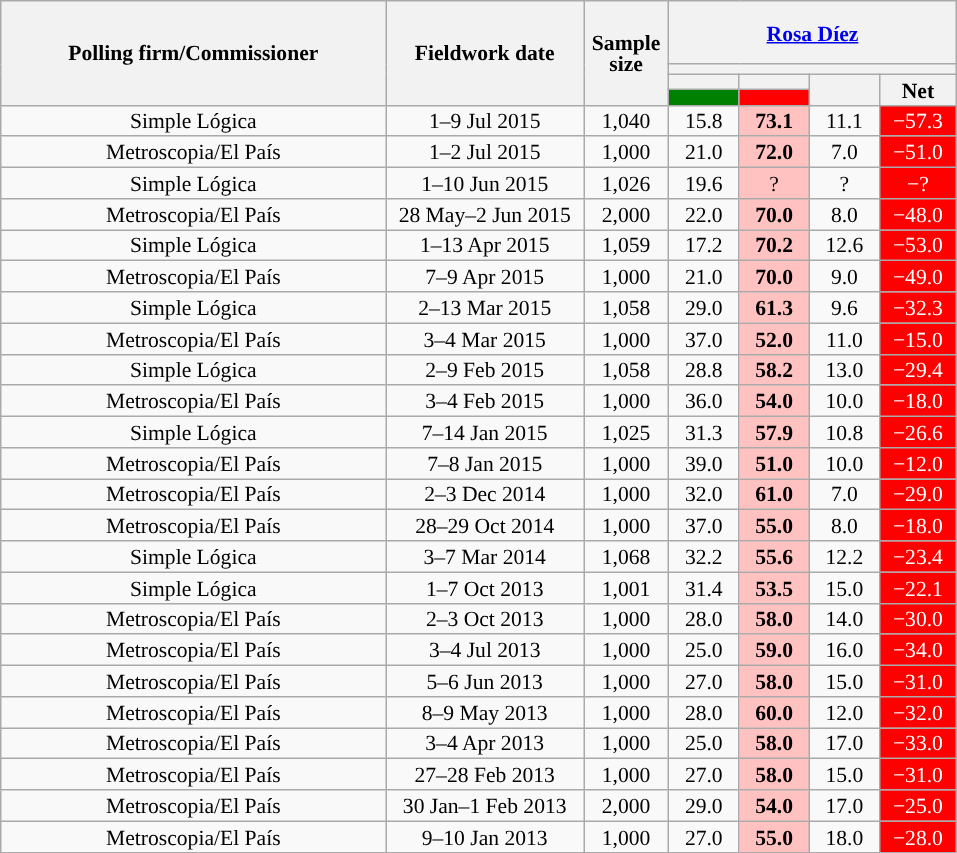<table class="wikitable collapsible collapsed" style="text-align:center; font-size:90%; line-height:14px;">
<tr style="height:42px;">
<th style="width:250px;" rowspan="4">Polling firm/Commissioner</th>
<th style="width:125px;" rowspan="4">Fieldwork date</th>
<th style="width:50px;" rowspan="4">Sample size</th>
<th style="width:185px;" colspan="4"><a href='#'>Rosa Díez</a><br></th>
</tr>
<tr>
<th colspan="4" style="background:"></th>
</tr>
<tr>
<th style="width:30px;"></th>
<th style="width:30px;"></th>
<th style="width:30px;" rowspan="2"></th>
<th style="width:30px;" rowspan="2">Net</th>
</tr>
<tr>
<th style="color:inherit;background:#008000;"></th>
<th style="color:inherit;background:#FF0000;"></th>
</tr>
<tr>
<td>Simple Lógica</td>
<td>1–9 Jul 2015</td>
<td>1,040</td>
<td>15.8</td>
<td style="background:#FFC2C1;"><strong>73.1</strong></td>
<td>11.1</td>
<td style="background:#FF0000; color:white;">−57.3</td>
</tr>
<tr>
<td>Metroscopia/El País</td>
<td>1–2 Jul 2015</td>
<td>1,000</td>
<td>21.0</td>
<td style="background:#FFC2C1;"><strong>72.0</strong></td>
<td>7.0</td>
<td style="background:#FF0000; color:white;">−51.0</td>
</tr>
<tr>
<td>Simple Lógica</td>
<td>1–10 Jun 2015</td>
<td>1,026</td>
<td>19.6</td>
<td style="background:#FFC2C1;">?</td>
<td>?</td>
<td style="background:#FF0000; color:white;">−?</td>
</tr>
<tr>
<td>Metroscopia/El País</td>
<td>28 May–2 Jun 2015</td>
<td>2,000</td>
<td>22.0</td>
<td style="background:#FFC2C1;"><strong>70.0</strong></td>
<td>8.0</td>
<td style="background:#FF0000; color:white;">−48.0</td>
</tr>
<tr>
<td>Simple Lógica</td>
<td>1–13 Apr 2015</td>
<td>1,059</td>
<td>17.2</td>
<td style="background:#FFC2C1;"><strong>70.2</strong></td>
<td>12.6</td>
<td style="background:#FF0000; color:white;">−53.0</td>
</tr>
<tr>
<td>Metroscopia/El País</td>
<td>7–9 Apr 2015</td>
<td>1,000</td>
<td>21.0</td>
<td style="background:#FFC2C1;"><strong>70.0</strong></td>
<td>9.0</td>
<td style="background:#FF0000; color:white;">−49.0</td>
</tr>
<tr>
<td>Simple Lógica</td>
<td>2–13 Mar 2015</td>
<td>1,058</td>
<td>29.0</td>
<td style="background:#FFC2C1;"><strong>61.3</strong></td>
<td>9.6</td>
<td style="background:#FF0000; color:white;">−32.3</td>
</tr>
<tr>
<td>Metroscopia/El País</td>
<td>3–4 Mar 2015</td>
<td>1,000</td>
<td>37.0</td>
<td style="background:#FFC2C1;"><strong>52.0</strong></td>
<td>11.0</td>
<td style="background:#FF0000; color:white;">−15.0</td>
</tr>
<tr>
<td>Simple Lógica</td>
<td>2–9 Feb 2015</td>
<td>1,058</td>
<td>28.8</td>
<td style="background:#FFC2C1;"><strong>58.2</strong></td>
<td>13.0</td>
<td style="background:#FF0000; color:white;">−29.4</td>
</tr>
<tr>
<td>Metroscopia/El País</td>
<td>3–4 Feb 2015</td>
<td>1,000</td>
<td>36.0</td>
<td style="background:#FFC2C1;"><strong>54.0</strong></td>
<td>10.0</td>
<td style="background:#FF0000; color:white;">−18.0</td>
</tr>
<tr>
<td>Simple Lógica</td>
<td>7–14 Jan 2015</td>
<td>1,025</td>
<td>31.3</td>
<td style="background:#FFC2C1;"><strong>57.9</strong></td>
<td>10.8</td>
<td style="background:#FF0000; color:white;">−26.6</td>
</tr>
<tr>
<td>Metroscopia/El País</td>
<td>7–8 Jan 2015</td>
<td>1,000</td>
<td>39.0</td>
<td style="background:#FFC2C1;"><strong>51.0</strong></td>
<td>10.0</td>
<td style="background:#FF0000; color:white;">−12.0</td>
</tr>
<tr>
<td>Metroscopia/El País</td>
<td>2–3 Dec 2014</td>
<td>1,000</td>
<td>32.0</td>
<td style="background:#FFC2C1;"><strong>61.0</strong></td>
<td>7.0</td>
<td style="background:#FF0000; color:white;">−29.0</td>
</tr>
<tr>
<td>Metroscopia/El País</td>
<td>28–29 Oct 2014</td>
<td>1,000</td>
<td>37.0</td>
<td style="background:#FFC2C1;"><strong>55.0</strong></td>
<td>8.0</td>
<td style="background:#FF0000; color:white;">−18.0</td>
</tr>
<tr>
<td>Simple Lógica</td>
<td>3–7 Mar 2014</td>
<td>1,068</td>
<td>32.2</td>
<td style="background:#FFC2C1;"><strong>55.6</strong></td>
<td>12.2</td>
<td style="background:#FF0000; color:white;">−23.4</td>
</tr>
<tr>
<td>Simple Lógica</td>
<td>1–7 Oct 2013</td>
<td>1,001</td>
<td>31.4</td>
<td style="background:#FFC2C1;"><strong>53.5</strong></td>
<td>15.0</td>
<td style="background:#FF0000; color:white;">−22.1</td>
</tr>
<tr>
<td>Metroscopia/El País</td>
<td>2–3 Oct 2013</td>
<td>1,000</td>
<td>28.0</td>
<td style="background:#FFC2C1;"><strong>58.0</strong></td>
<td>14.0</td>
<td style="background:#FF0000; color:white;">−30.0</td>
</tr>
<tr>
<td>Metroscopia/El País</td>
<td>3–4 Jul 2013</td>
<td>1,000</td>
<td>25.0</td>
<td style="background:#FFC2C1;"><strong>59.0</strong></td>
<td>16.0</td>
<td style="background:#FF0000; color:white;">−34.0</td>
</tr>
<tr>
<td>Metroscopia/El País</td>
<td>5–6 Jun 2013</td>
<td>1,000</td>
<td>27.0</td>
<td style="background:#FFC2C1;"><strong>58.0</strong></td>
<td>15.0</td>
<td style="background:#FF0000; color:white;">−31.0</td>
</tr>
<tr>
<td>Metroscopia/El País</td>
<td>8–9 May 2013</td>
<td>1,000</td>
<td>28.0</td>
<td style="background:#FFC2C1;"><strong>60.0</strong></td>
<td>12.0</td>
<td style="background:#FF0000; color:white;">−32.0</td>
</tr>
<tr>
<td>Metroscopia/El País</td>
<td>3–4 Apr 2013</td>
<td>1,000</td>
<td>25.0</td>
<td style="background:#FFC2C1;"><strong>58.0</strong></td>
<td>17.0</td>
<td style="background:#FF0000; color:white;">−33.0</td>
</tr>
<tr>
<td>Metroscopia/El País</td>
<td>27–28 Feb 2013</td>
<td>1,000</td>
<td>27.0</td>
<td style="background:#FFC2C1;"><strong>58.0</strong></td>
<td>15.0</td>
<td style="background:#FF0000; color:white;">−31.0</td>
</tr>
<tr>
<td>Metroscopia/El País</td>
<td>30 Jan–1 Feb 2013</td>
<td>2,000</td>
<td>29.0</td>
<td style="background:#FFC2C1;"><strong>54.0</strong></td>
<td>17.0</td>
<td style="background:#FF0000; color:white;">−25.0</td>
</tr>
<tr>
<td>Metroscopia/El País</td>
<td>9–10 Jan 2013</td>
<td>1,000</td>
<td>27.0</td>
<td style="background:#FFC2C1;"><strong>55.0</strong></td>
<td>18.0</td>
<td style="background:#FF0000; color:white;">−28.0</td>
</tr>
</table>
